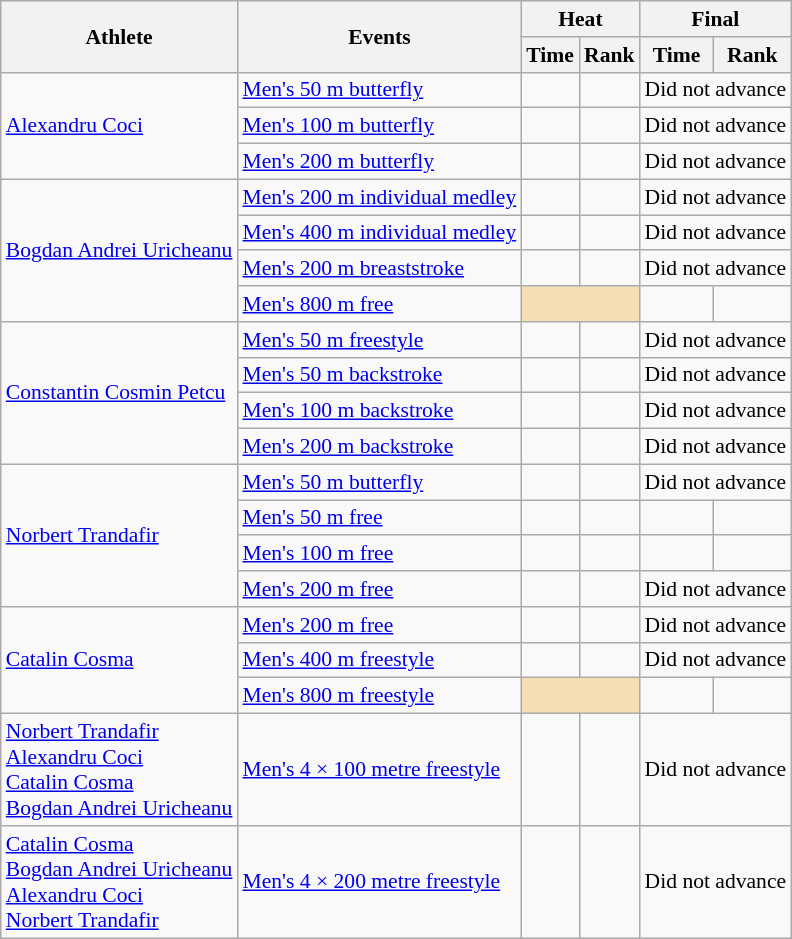<table class=wikitable style="font-size:90%">
<tr>
<th rowspan="2">Athlete</th>
<th rowspan="2">Events</th>
<th colspan="2">Heat</th>
<th colspan="2">Final</th>
</tr>
<tr>
<th>Time</th>
<th>Rank</th>
<th>Time</th>
<th>Rank</th>
</tr>
<tr>
<td rowspan="3"><a href='#'>Alexandru Coci</a></td>
<td><a href='#'>Men's 50 m butterfly</a></td>
<td></td>
<td></td>
<td align=center colspan="2">Did not advance</td>
</tr>
<tr>
<td><a href='#'>Men's 100 m butterfly</a></td>
<td></td>
<td></td>
<td align=center colspan="2">Did not advance</td>
</tr>
<tr>
<td><a href='#'>Men's 200 m butterfly</a></td>
<td></td>
<td></td>
<td align=center colspan="2">Did not advance</td>
</tr>
<tr>
<td rowspan="4"><a href='#'>Bogdan Andrei Uricheanu</a></td>
<td><a href='#'>Men's 200 m individual medley</a></td>
<td></td>
<td></td>
<td align=center colspan="2">Did not advance</td>
</tr>
<tr>
<td><a href='#'>Men's 400 m individual medley</a></td>
<td></td>
<td></td>
<td align=center colspan="2">Did not advance</td>
</tr>
<tr>
<td><a href='#'>Men's 200 m breaststroke</a></td>
<td></td>
<td></td>
<td align=center colspan="2">Did not advance</td>
</tr>
<tr>
<td><a href='#'>Men's 800 m free</a></td>
<td align=center bgcolor=wheat colspan=2></td>
<td></td>
<td></td>
</tr>
<tr>
<td rowspan="4"><a href='#'>Constantin Cosmin Petcu</a></td>
<td><a href='#'>Men's 50 m freestyle</a></td>
<td></td>
<td></td>
<td align=center colspan="2">Did not advance</td>
</tr>
<tr>
<td><a href='#'>Men's 50 m backstroke</a></td>
<td></td>
<td></td>
<td align=center colspan="2">Did not advance</td>
</tr>
<tr>
<td><a href='#'>Men's 100 m backstroke</a></td>
<td></td>
<td></td>
<td align=center colspan="2">Did not advance</td>
</tr>
<tr>
<td><a href='#'>Men's 200 m backstroke</a></td>
<td></td>
<td></td>
<td align=center colspan="2">Did not advance</td>
</tr>
<tr>
<td rowspan="4"><a href='#'>Norbert Trandafir</a></td>
<td><a href='#'>Men's 50 m butterfly</a></td>
<td></td>
<td></td>
<td align=center colspan="2">Did not advance</td>
</tr>
<tr>
<td><a href='#'>Men's 50 m free</a></td>
<td></td>
<td></td>
<td></td>
<td></td>
</tr>
<tr>
<td><a href='#'>Men's 100 m free</a></td>
<td></td>
<td></td>
<td></td>
<td></td>
</tr>
<tr>
<td><a href='#'>Men's 200 m free</a></td>
<td></td>
<td></td>
<td align=center colspan="2">Did not advance</td>
</tr>
<tr>
<td rowspan="3"><a href='#'>Catalin Cosma</a></td>
<td><a href='#'>Men's 200 m free</a></td>
<td></td>
<td></td>
<td align=center colspan="2">Did not advance</td>
</tr>
<tr>
<td><a href='#'>Men's 400 m freestyle</a></td>
<td></td>
<td></td>
<td align=center colspan="2">Did not advance</td>
</tr>
<tr>
<td><a href='#'>Men's 800 m freestyle</a></td>
<td align=center bgcolor=wheat colspan=2></td>
<td></td>
<td></td>
</tr>
<tr>
<td rowspan="1"><a href='#'>Norbert Trandafir</a><br><a href='#'>Alexandru Coci</a><br><a href='#'>Catalin Cosma</a><br><a href='#'>Bogdan Andrei Uricheanu</a></td>
<td><a href='#'>Men's 4 × 100 metre freestyle</a></td>
<td></td>
<td></td>
<td align=center colspan="2">Did not advance</td>
</tr>
<tr>
<td rowspan="1"><a href='#'>Catalin Cosma</a><br><a href='#'>Bogdan Andrei Uricheanu</a><br><a href='#'>Alexandru Coci</a><br><a href='#'>Norbert Trandafir</a></td>
<td><a href='#'>Men's 4 × 200 metre freestyle</a></td>
<td></td>
<td></td>
<td align=center colspan="2">Did not advance</td>
</tr>
</table>
